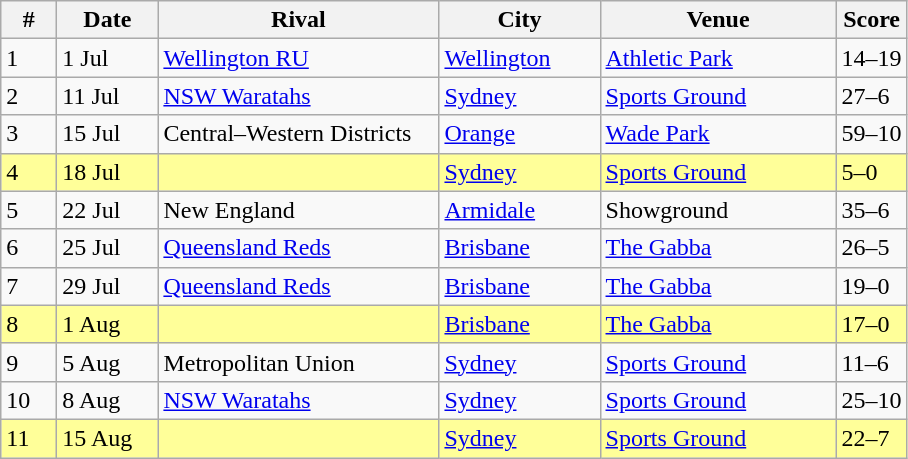<table class="wikitable sortable">
<tr>
<th width=30px>#</th>
<th width=60px>Date</th>
<th width=180px>Rival</th>
<th width=100px>City</th>
<th width=150px>Venue</th>
<th width=40px>Score</th>
</tr>
<tr>
<td>1</td>
<td>1 Jul</td>
<td><a href='#'>Wellington RU</a></td>
<td><a href='#'>Wellington</a></td>
<td><a href='#'>Athletic Park</a></td>
<td>14–19</td>
</tr>
<tr>
<td>2</td>
<td>11 Jul</td>
<td><a href='#'>NSW Waratahs</a></td>
<td><a href='#'>Sydney</a></td>
<td><a href='#'>Sports Ground</a></td>
<td>27–6</td>
</tr>
<tr>
<td>3</td>
<td>15 Jul</td>
<td>Central–Western Districts</td>
<td><a href='#'>Orange</a></td>
<td><a href='#'>Wade Park</a></td>
<td>59–10</td>
</tr>
<tr bgcolor=#ffff99>
<td>4</td>
<td>18 Jul</td>
<td></td>
<td><a href='#'>Sydney</a></td>
<td><a href='#'>Sports Ground</a></td>
<td>5–0</td>
</tr>
<tr>
<td>5</td>
<td>22 Jul</td>
<td>New England</td>
<td><a href='#'>Armidale</a></td>
<td>Showground</td>
<td>35–6</td>
</tr>
<tr>
<td>6</td>
<td>25 Jul</td>
<td><a href='#'>Queensland Reds</a></td>
<td><a href='#'>Brisbane</a></td>
<td><a href='#'>The Gabba</a></td>
<td>26–5</td>
</tr>
<tr>
<td>7</td>
<td>29 Jul</td>
<td><a href='#'>Queensland Reds</a></td>
<td><a href='#'>Brisbane</a></td>
<td><a href='#'>The Gabba</a></td>
<td>19–0</td>
</tr>
<tr bgcolor=#ffff99>
<td>8</td>
<td>1 Aug</td>
<td></td>
<td><a href='#'>Brisbane</a></td>
<td><a href='#'>The Gabba</a></td>
<td>17–0</td>
</tr>
<tr>
<td>9</td>
<td>5 Aug</td>
<td>Metropolitan Union</td>
<td><a href='#'>Sydney</a></td>
<td><a href='#'>Sports Ground</a></td>
<td>11–6</td>
</tr>
<tr>
<td>10</td>
<td>8 Aug</td>
<td><a href='#'>NSW Waratahs</a></td>
<td><a href='#'>Sydney</a></td>
<td><a href='#'>Sports Ground</a></td>
<td>25–10</td>
</tr>
<tr bgcolor=#ffff99>
<td>11</td>
<td>15 Aug</td>
<td></td>
<td><a href='#'>Sydney</a></td>
<td><a href='#'>Sports Ground</a></td>
<td>22–7</td>
</tr>
</table>
